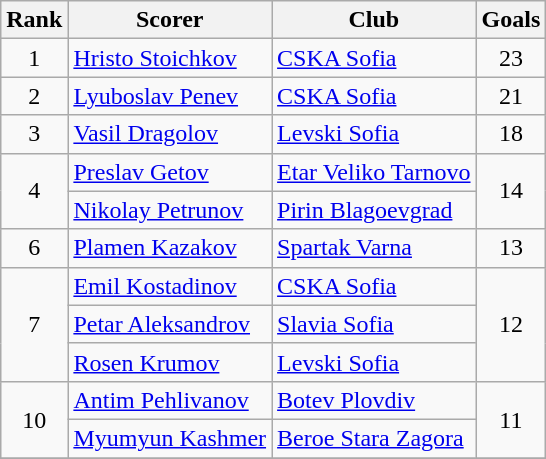<table class="wikitable" style="text-align:center">
<tr>
<th>Rank</th>
<th>Scorer</th>
<th>Club</th>
<th>Goals</th>
</tr>
<tr>
<td rowspan="1">1</td>
<td align="left"> <a href='#'>Hristo Stoichkov</a></td>
<td align="left"><a href='#'>CSKA Sofia</a></td>
<td rowspan="1">23</td>
</tr>
<tr>
<td rowspan="1">2</td>
<td align="left"> <a href='#'>Lyuboslav Penev</a></td>
<td align="left"><a href='#'>CSKA Sofia</a></td>
<td rowspan="1">21</td>
</tr>
<tr>
<td rowspan="1">3</td>
<td align="left"> <a href='#'>Vasil Dragolov</a></td>
<td align="left"><a href='#'>Levski Sofia</a></td>
<td rowspan="1">18</td>
</tr>
<tr>
<td rowspan="2">4</td>
<td align="left"> <a href='#'>Preslav Getov</a></td>
<td align="left"><a href='#'>Etar Veliko Tarnovo</a></td>
<td rowspan="2">14</td>
</tr>
<tr>
<td align="left"> <a href='#'>Nikolay Petrunov</a></td>
<td align="left"><a href='#'>Pirin Blagoevgrad</a></td>
</tr>
<tr>
<td rowspan="1">6</td>
<td align="left"> <a href='#'>Plamen Kazakov</a></td>
<td align="left"><a href='#'>Spartak Varna</a></td>
<td rowspan="1">13</td>
</tr>
<tr>
<td rowspan="3">7</td>
<td align="left"> <a href='#'>Emil Kostadinov</a></td>
<td align="left"><a href='#'>CSKA Sofia</a></td>
<td rowspan="3">12</td>
</tr>
<tr>
<td align="left"> <a href='#'>Petar Aleksandrov</a></td>
<td align="left"><a href='#'>Slavia Sofia</a></td>
</tr>
<tr>
<td align="left"> <a href='#'>Rosen Krumov</a></td>
<td align="left"><a href='#'>Levski Sofia</a></td>
</tr>
<tr>
<td rowspan="2">10</td>
<td align="left"> <a href='#'>Antim Pehlivanov</a></td>
<td align="left"><a href='#'>Botev Plovdiv</a></td>
<td rowspan="2">11</td>
</tr>
<tr>
<td align="left"> <a href='#'>Myumyun Kashmer</a></td>
<td align="left"><a href='#'>Beroe Stara Zagora</a></td>
</tr>
<tr>
</tr>
</table>
